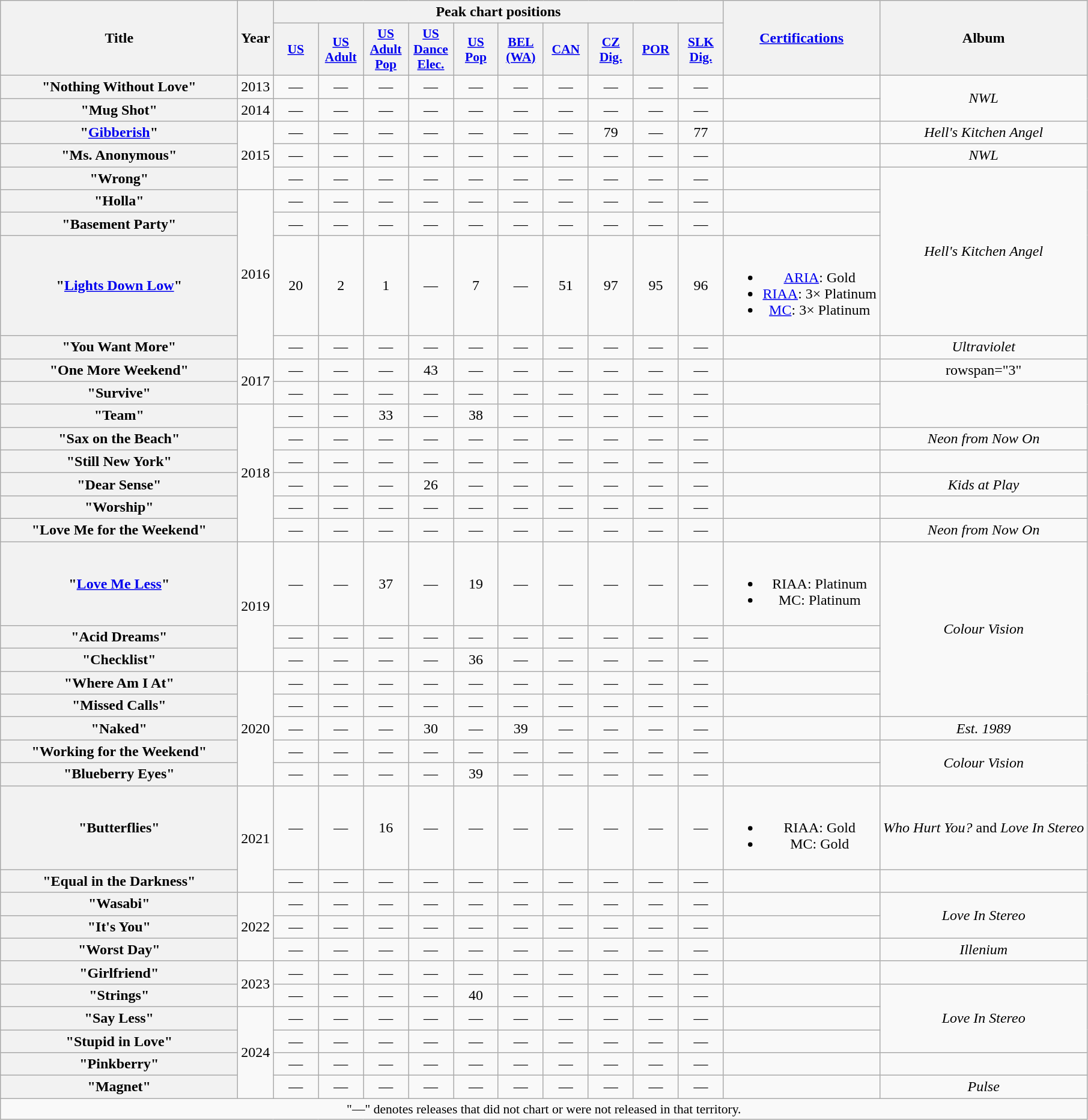<table class="wikitable plainrowheaders" style="text-align:center;">
<tr>
<th scope="col" rowspan="2" style="width:16em;">Title</th>
<th scope="col" rowspan="2">Year</th>
<th scope="col" colspan="10">Peak chart positions</th>
<th scope="col" rowspan="2"><a href='#'>Certifications</a></th>
<th scope="col" rowspan="2">Album</th>
</tr>
<tr>
<th scope="col" style="width:3em;font-size:90%;"><a href='#'>US</a><br></th>
<th scope="col" style="width:3em;font-size:90%;"><a href='#'>US<br>Adult</a><br></th>
<th scope="col" style="width:3em;font-size:90%;"><a href='#'>US<br>Adult Pop</a><br></th>
<th scope="col" style="width:3em;font-size:90%;"><a href='#'>US<br>Dance Elec.</a><br></th>
<th scope="col" style="width:3em;font-size:90%;"><a href='#'>US<br>Pop</a><br></th>
<th scope="col" style="width:3em;font-size:90%;"><a href='#'>BEL (WA)</a><br></th>
<th scope="col" style="width:3em;font-size:90%;"><a href='#'>CAN</a><br></th>
<th scope="col" style="width:3em;font-size:90%;"><a href='#'>CZ<br>Dig.</a><br></th>
<th scope="col" style="width:3em;font-size:90%;"><a href='#'>POR</a><br></th>
<th scope="col" style="width:3em;font-size:90%;"><a href='#'>SLK<br>Dig.</a><br></th>
</tr>
<tr>
<th scope="row">"Nothing Without Love"</th>
<td>2013</td>
<td>—</td>
<td>—</td>
<td>—</td>
<td>—</td>
<td>—</td>
<td>—</td>
<td>—</td>
<td>—</td>
<td>—</td>
<td>—</td>
<td></td>
<td rowspan="2"><em>NWL</em></td>
</tr>
<tr>
<th scope="row">"Mug Shot"</th>
<td>2014</td>
<td>—</td>
<td>—</td>
<td>—</td>
<td>—</td>
<td>—</td>
<td>—</td>
<td>—</td>
<td>—</td>
<td>—</td>
<td>—</td>
<td></td>
</tr>
<tr>
<th scope="row">"<a href='#'>Gibberish</a>"<br></th>
<td rowspan="3">2015</td>
<td>—</td>
<td>—</td>
<td>—</td>
<td>—</td>
<td>—</td>
<td>—</td>
<td>—</td>
<td>79</td>
<td>—</td>
<td>77</td>
<td></td>
<td><em>Hell's Kitchen Angel</em></td>
</tr>
<tr>
<th scope="row">"Ms. Anonymous"<br></th>
<td>—</td>
<td>—</td>
<td>—</td>
<td>—</td>
<td>—</td>
<td>—</td>
<td>—</td>
<td>—</td>
<td>—</td>
<td>—</td>
<td></td>
<td><em>NWL</em></td>
</tr>
<tr>
<th scope="row">"Wrong"<br></th>
<td>—</td>
<td>—</td>
<td>—</td>
<td>—</td>
<td>—</td>
<td>—</td>
<td>—</td>
<td>—</td>
<td>—</td>
<td>—</td>
<td></td>
<td rowspan="4"><em>Hell's Kitchen Angel</em></td>
</tr>
<tr>
<th scope="row">"Holla"</th>
<td rowspan="4">2016</td>
<td>—</td>
<td>—</td>
<td>—</td>
<td>—</td>
<td>—</td>
<td>—</td>
<td>—</td>
<td>—</td>
<td>—</td>
<td>—</td>
<td></td>
</tr>
<tr>
<th scope="row">"Basement Party"</th>
<td>—</td>
<td>—</td>
<td>—</td>
<td>—</td>
<td>—</td>
<td>—</td>
<td>—</td>
<td>—</td>
<td>—</td>
<td>—</td>
<td></td>
</tr>
<tr>
<th scope="row">"<a href='#'>Lights Down Low</a>"<br></th>
<td>20</td>
<td>2</td>
<td>1</td>
<td>—</td>
<td>7</td>
<td>—</td>
<td>51</td>
<td>97</td>
<td>95</td>
<td>96</td>
<td><br><ul><li><a href='#'>ARIA</a>: Gold</li><li><a href='#'>RIAA</a>: 3× Platinum</li><li><a href='#'>MC</a>: 3× Platinum</li></ul></td>
</tr>
<tr>
<th scope="row">"You Want More"<br></th>
<td>—</td>
<td>—</td>
<td>—</td>
<td>—</td>
<td>—</td>
<td>—</td>
<td>—</td>
<td>—</td>
<td>—</td>
<td>—</td>
<td></td>
<td><em>Ultraviolet</em></td>
</tr>
<tr>
<th scope="row">"One More Weekend"<br></th>
<td rowspan="2">2017</td>
<td>—</td>
<td>—</td>
<td>—</td>
<td>43</td>
<td>—</td>
<td>—</td>
<td>—</td>
<td>—</td>
<td>—</td>
<td>—</td>
<td></td>
<td>rowspan="3" </td>
</tr>
<tr>
<th scope="row">"Survive"<br></th>
<td>—</td>
<td>—</td>
<td>—</td>
<td>—</td>
<td>—</td>
<td>—</td>
<td>—</td>
<td>—</td>
<td>—</td>
<td>—</td>
<td></td>
</tr>
<tr>
<th scope="row">"Team"<br></th>
<td rowspan="6">2018</td>
<td>—</td>
<td>—</td>
<td>33</td>
<td>—</td>
<td>38</td>
<td>—</td>
<td>—</td>
<td>—</td>
<td>—</td>
<td>—</td>
<td></td>
</tr>
<tr>
<th scope="row">"Sax on the Beach"<br></th>
<td>—</td>
<td>—</td>
<td>—</td>
<td>—</td>
<td>—</td>
<td>—</td>
<td>—</td>
<td>—</td>
<td>—</td>
<td>—</td>
<td></td>
<td><em>Neon from Now On</em></td>
</tr>
<tr>
<th scope="row">"Still New York"<br></th>
<td>—</td>
<td>—</td>
<td>—</td>
<td>—</td>
<td>—</td>
<td>—</td>
<td>—</td>
<td>—</td>
<td>—</td>
<td>—</td>
<td></td>
<td></td>
</tr>
<tr>
<th scope="row">"Dear Sense"<br></th>
<td>—</td>
<td>—</td>
<td>—</td>
<td>26</td>
<td>—</td>
<td>—</td>
<td>—</td>
<td>—</td>
<td>—</td>
<td>—</td>
<td></td>
<td><em>Kids at Play</em></td>
</tr>
<tr>
<th scope="row">"Worship"</th>
<td>—</td>
<td>—</td>
<td>—</td>
<td>—</td>
<td>—</td>
<td>—</td>
<td>—</td>
<td>—</td>
<td>—</td>
<td>—</td>
<td></td>
<td></td>
</tr>
<tr>
<th scope="row">"Love Me for the Weekend"<br></th>
<td>—</td>
<td>—</td>
<td>—</td>
<td>—</td>
<td>—</td>
<td>—</td>
<td>—</td>
<td>—</td>
<td>—</td>
<td>—</td>
<td></td>
<td><em>Neon from Now On</em></td>
</tr>
<tr>
<th scope="row">"<a href='#'>Love Me Less</a>"<br></th>
<td rowspan="3">2019</td>
<td>—</td>
<td>—</td>
<td>37</td>
<td>—</td>
<td>19</td>
<td>—</td>
<td>—</td>
<td>—</td>
<td>—</td>
<td>—</td>
<td><br><ul><li>RIAA: Platinum</li><li>MC: Platinum</li></ul></td>
<td rowspan="5"><em>Colour Vision</em></td>
</tr>
<tr>
<th scope="row">"Acid Dreams"<br></th>
<td>—</td>
<td>—</td>
<td>—</td>
<td>—</td>
<td>—</td>
<td>—</td>
<td>—</td>
<td>—</td>
<td>—</td>
<td>—</td>
<td></td>
</tr>
<tr>
<th scope="row">"Checklist"<br></th>
<td>—</td>
<td>—</td>
<td>—</td>
<td>—</td>
<td>36</td>
<td>—</td>
<td>—</td>
<td>—</td>
<td>—</td>
<td>—</td>
<td></td>
</tr>
<tr>
<th scope="row">"Where Am I At"</th>
<td rowspan="5">2020</td>
<td>—</td>
<td>—</td>
<td>—</td>
<td>—</td>
<td>—</td>
<td>—</td>
<td>—</td>
<td>—</td>
<td>—</td>
<td>—</td>
<td></td>
</tr>
<tr>
<th scope="row">"Missed Calls"<br></th>
<td>—</td>
<td>—</td>
<td>—</td>
<td>—</td>
<td>—</td>
<td>—</td>
<td>—</td>
<td>—</td>
<td>—</td>
<td>—</td>
<td></td>
</tr>
<tr>
<th scope="row">"Naked"<br></th>
<td>—</td>
<td>—</td>
<td>—</td>
<td>30</td>
<td>—</td>
<td>39</td>
<td>—</td>
<td>—</td>
<td>—</td>
<td>—</td>
<td></td>
<td><em>Est. 1989</em></td>
</tr>
<tr>
<th scope="row">"Working for the Weekend"<br></th>
<td>—</td>
<td>—</td>
<td>—</td>
<td>—</td>
<td>—</td>
<td>—</td>
<td>—</td>
<td>—</td>
<td>—</td>
<td>—</td>
<td></td>
<td rowspan="2"><em>Colour Vision</em></td>
</tr>
<tr>
<th scope="row">"Blueberry Eyes"<br></th>
<td>—</td>
<td>—</td>
<td>—</td>
<td>—</td>
<td>39</td>
<td>—</td>
<td>—</td>
<td>—</td>
<td>—</td>
<td>—</td>
<td></td>
</tr>
<tr>
<th scope="row">"Butterflies"<br></th>
<td rowspan="2">2021</td>
<td>—</td>
<td>—</td>
<td>16</td>
<td>—</td>
<td>—</td>
<td>—</td>
<td>—</td>
<td>—</td>
<td>—</td>
<td>—</td>
<td><br><ul><li>RIAA: Gold</li><li>MC: Gold</li></ul></td>
<td><em>Who Hurt You?</em> and <em>Love In Stereo</em></td>
</tr>
<tr>
<th scope="row">"Equal in the Darkness" <br></th>
<td>—</td>
<td>—</td>
<td>—</td>
<td>—</td>
<td>—</td>
<td>—</td>
<td>—</td>
<td>—</td>
<td>—</td>
<td>—</td>
<td></td>
<td></td>
</tr>
<tr>
<th scope="row">"Wasabi"</th>
<td rowspan="3">2022</td>
<td>—</td>
<td>—</td>
<td>—</td>
<td>—</td>
<td>—</td>
<td>—</td>
<td>—</td>
<td>—</td>
<td>—</td>
<td>—</td>
<td></td>
<td rowspan="2"><em>Love In Stereo</em></td>
</tr>
<tr>
<th scope="row">"It's You" <br></th>
<td>—</td>
<td>—</td>
<td>—</td>
<td>—</td>
<td>—</td>
<td>—</td>
<td>—</td>
<td>—</td>
<td>—</td>
<td>—</td>
<td></td>
</tr>
<tr>
<th scope="row">"Worst Day"<br></th>
<td>—</td>
<td>—</td>
<td>—</td>
<td>—</td>
<td>—</td>
<td>—</td>
<td>—</td>
<td>—</td>
<td>—</td>
<td>—</td>
<td></td>
<td rowspan="1"><em>Illenium</em></td>
</tr>
<tr>
<th scope="row">"Girlfriend"<br></th>
<td rowspan="2">2023</td>
<td>—</td>
<td>—</td>
<td>—</td>
<td>—</td>
<td>—</td>
<td>—</td>
<td>—</td>
<td>—</td>
<td>—</td>
<td>—</td>
<td></td>
<td></td>
</tr>
<tr>
<th scope="row">"Strings"<br></th>
<td>—</td>
<td>—</td>
<td>—</td>
<td>—</td>
<td>40</td>
<td>—</td>
<td>—</td>
<td>—</td>
<td>—</td>
<td>—</td>
<td></td>
<td rowspan="3"><em>Love In Stereo</em></td>
</tr>
<tr>
<th scope="row">"Say Less"<br></th>
<td rowspan="4">2024</td>
<td>—</td>
<td>—</td>
<td>—</td>
<td>—</td>
<td>—</td>
<td>—</td>
<td>—</td>
<td>—</td>
<td>—</td>
<td>—</td>
<td></td>
</tr>
<tr>
<th scope="row">"Stupid in Love"<br></th>
<td>—</td>
<td>—</td>
<td>—</td>
<td>—</td>
<td>—</td>
<td>—</td>
<td>—</td>
<td>—</td>
<td>—</td>
<td>—</td>
<td></td>
</tr>
<tr>
<th scope="row">"Pinkberry"</th>
<td>—</td>
<td>—</td>
<td>—</td>
<td>—</td>
<td>—</td>
<td>—</td>
<td>—</td>
<td>—</td>
<td>—</td>
<td>—</td>
<td></td>
<td></td>
</tr>
<tr>
<th scope="row">"Magnet"<br></th>
<td>—</td>
<td>—</td>
<td>—</td>
<td>—</td>
<td>—</td>
<td>—</td>
<td>—</td>
<td>—</td>
<td>—</td>
<td>—</td>
<td></td>
<td><em>Pulse</em></td>
</tr>
<tr>
<td colspan="14" style="text-align:center; font-size:90%;">"—" denotes releases that did not chart or were not released in that territory.</td>
</tr>
</table>
